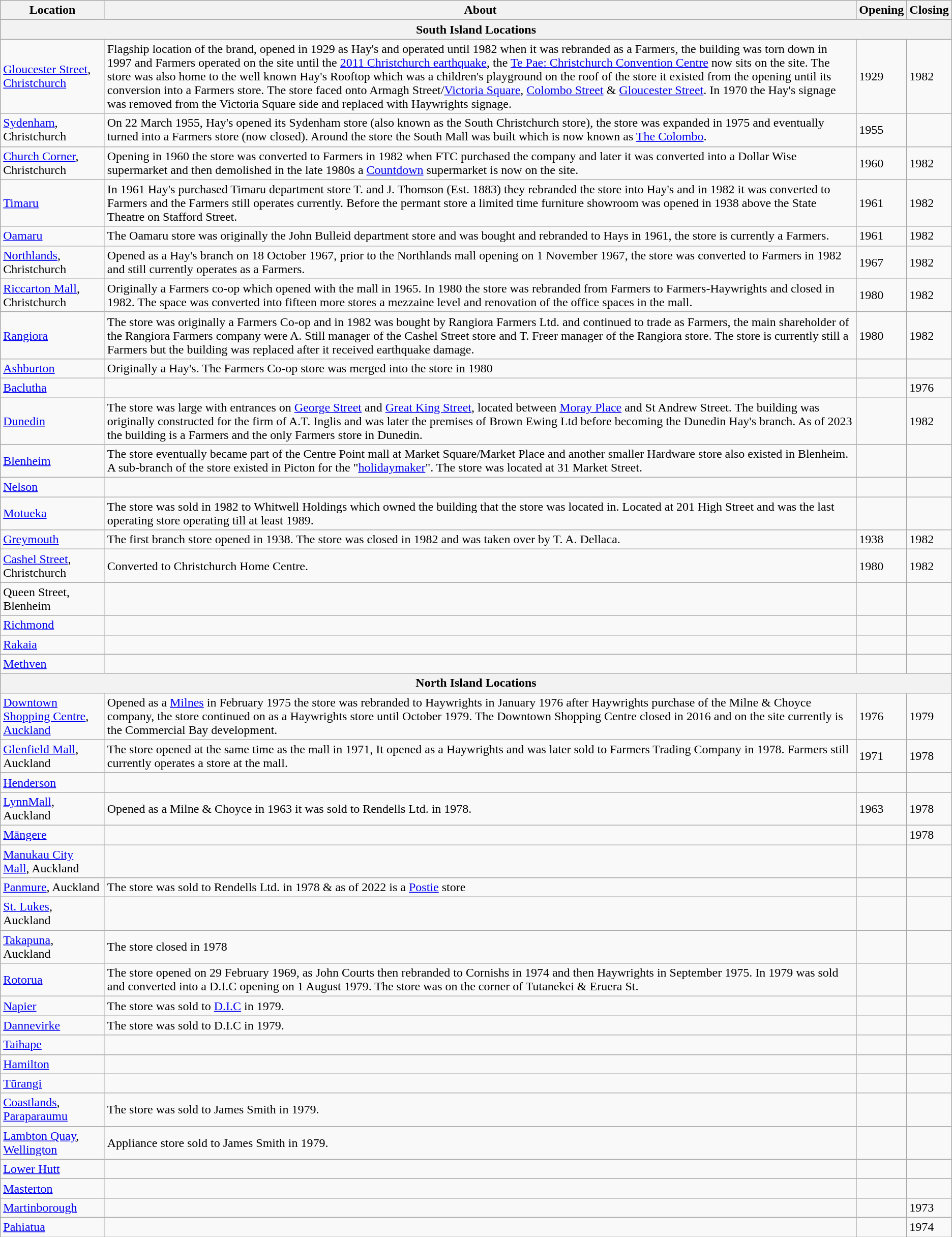<table class="wikitable">
<tr>
<th>Location</th>
<th>About</th>
<th>Opening</th>
<th>Closing</th>
</tr>
<tr>
<th colspan="4">South Island Locations</th>
</tr>
<tr>
<td><a href='#'>Gloucester Street</a>, <a href='#'>Christchurch</a></td>
<td>Flagship location of the brand, opened in 1929 as Hay's and operated until 1982 when it was rebranded as a Farmers, the building was torn down in 1997 and Farmers operated on the site until the <a href='#'>2011 Christchurch earthquake</a>, the <a href='#'>Te Pae: Christchurch Convention Centre</a> now sits on the site. The store was also home to the well known Hay's Rooftop which was a children's playground on the roof of the store it existed from the opening until its conversion into a Farmers store. The store faced onto Armagh Street/<a href='#'>Victoria Square</a>, <a href='#'>Colombo Street</a> & <a href='#'>Gloucester Street</a>. In 1970 the Hay's signage was removed from the Victoria Square side and replaced with Haywrights signage.</td>
<td>1929</td>
<td>1982</td>
</tr>
<tr>
<td><a href='#'>Sydenham</a>, Christchurch</td>
<td>On 22 March 1955, Hay's opened its Sydenham store (also known as the South Christchurch store), the store was expanded in 1975 and eventually turned into a Farmers store (now closed). Around the store the South Mall was built which is now known as <a href='#'>The Colombo</a>.</td>
<td>1955</td>
<td></td>
</tr>
<tr>
<td><a href='#'>Church Corner</a>, Christchurch</td>
<td>Opening in 1960 the store was converted to Farmers in 1982 when FTC purchased the company and later it was converted into a Dollar Wise supermarket and then demolished in the late 1980s a <a href='#'>Countdown</a> supermarket is now on the site.</td>
<td>1960</td>
<td>1982</td>
</tr>
<tr>
<td><a href='#'>Timaru</a></td>
<td>In 1961 Hay's purchased Timaru department store T. and J. Thomson (Est. 1883) they rebranded the store into Hay's and in 1982 it was converted to Farmers and the Farmers still operates currently. Before the permant store a limited time furniture showroom was opened in 1938 above the State Theatre on Stafford Street.</td>
<td>1961</td>
<td>1982</td>
</tr>
<tr>
<td><a href='#'>Oamaru</a></td>
<td>The Oamaru store was originally the John Bulleid department store and was bought and rebranded to Hays in 1961, the store is currently a Farmers.</td>
<td>1961</td>
<td>1982</td>
</tr>
<tr>
<td><a href='#'>Northlands</a>, Christchurch</td>
<td>Opened as a Hay's branch on 18 October 1967, prior to the Northlands mall opening on 1 November 1967, the store was converted to Farmers in 1982 and still currently operates as a Farmers.</td>
<td>1967</td>
<td>1982</td>
</tr>
<tr>
<td><a href='#'>Riccarton Mall</a>, Christchurch</td>
<td>Originally a Farmers co-op which opened with the mall in 1965. In 1980 the store was rebranded from Farmers to Farmers-Haywrights and closed in 1982. The space was converted into fifteen more stores a mezzaine level and renovation of the office spaces in the mall.</td>
<td>1980</td>
<td>1982</td>
</tr>
<tr>
<td><a href='#'>Rangiora</a></td>
<td>The store was originally a Farmers Co-op and in 1982 was bought by Rangiora Farmers Ltd. and continued to trade as Farmers, the main shareholder of the Rangiora Farmers company were A. Still manager of the Cashel Street store and T. Freer manager of the Rangiora store. The store is currently still a Farmers but the building was replaced after it received earthquake damage.</td>
<td>1980</td>
<td>1982</td>
</tr>
<tr>
<td><a href='#'>Ashburton</a></td>
<td>Originally a Hay's. The Farmers Co-op store was merged into the store in 1980</td>
<td></td>
<td></td>
</tr>
<tr>
<td><a href='#'>Baclutha</a></td>
<td></td>
<td></td>
<td>1976</td>
</tr>
<tr>
<td><a href='#'>Dunedin</a></td>
<td>The store was large with entrances on <a href='#'>George Street</a> and <a href='#'>Great King Street</a>, located between <a href='#'>Moray Place</a> and St Andrew Street. The building was originally constructed for the firm of A.T. Inglis and was later the premises of Brown Ewing Ltd before becoming the Dunedin Hay's branch. As of 2023 the building is a Farmers and the only Farmers store in Dunedin.</td>
<td></td>
<td>1982</td>
</tr>
<tr>
<td><a href='#'>Blenheim</a></td>
<td>The store eventually became part of the Centre Point mall at Market Square/Market Place and another smaller Hardware store also existed in Blenheim. A sub-branch of the store existed in Picton for the "<a href='#'>holidaymaker</a>". The store was located at 31 Market Street.</td>
<td></td>
<td></td>
</tr>
<tr>
<td><a href='#'>Nelson</a></td>
<td></td>
<td></td>
<td></td>
</tr>
<tr>
<td><a href='#'>Motueka</a></td>
<td>The store was sold in 1982 to Whitwell Holdings which owned the building that the store was located in. Located at 201 High Street and was the last operating store operating till at least 1989.</td>
<td></td>
<td></td>
</tr>
<tr>
<td><a href='#'>Greymouth</a></td>
<td>The first branch store opened in 1938. The store was closed in 1982 and was taken over by T. A. Dellaca.</td>
<td>1938</td>
<td>1982</td>
</tr>
<tr>
<td><a href='#'>Cashel Street</a>, Christchurch</td>
<td>Converted to Christchurch Home Centre.</td>
<td>1980</td>
<td>1982</td>
</tr>
<tr>
<td>Queen Street, Blenheim</td>
<td></td>
<td></td>
<td></td>
</tr>
<tr>
<td><a href='#'>Richmond</a></td>
<td></td>
<td></td>
<td></td>
</tr>
<tr>
<td><a href='#'>Rakaia</a></td>
<td></td>
<td></td>
<td></td>
</tr>
<tr>
<td><a href='#'>Methven</a></td>
<td></td>
<td></td>
<td></td>
</tr>
<tr>
<th colspan="4">North Island Locations</th>
</tr>
<tr>
<td><a href='#'>Downtown Shopping Centre</a>, <a href='#'>Auckland</a></td>
<td>Opened as a <a href='#'>Milnes</a> in February 1975 the store was rebranded to Haywrights in January 1976 after Haywrights purchase of the Milne & Choyce company, the store continued on as a Haywrights store until October 1979. The Downtown Shopping Centre closed in 2016 and on the site currently is the Commercial Bay development.</td>
<td>1976</td>
<td>1979</td>
</tr>
<tr>
<td><a href='#'>Glenfield Mall</a>, Auckland</td>
<td>The store opened at the same time as the mall in 1971, It opened as a Haywrights and was later sold to Farmers Trading Company in 1978. Farmers still currently operates a store at the mall.</td>
<td>1971</td>
<td>1978</td>
</tr>
<tr>
<td><a href='#'>Henderson</a></td>
<td></td>
<td></td>
<td></td>
</tr>
<tr>
<td><a href='#'>LynnMall</a>, Auckland</td>
<td>Opened as a Milne & Choyce in 1963 it was sold to Rendells Ltd. in 1978.</td>
<td>1963</td>
<td>1978</td>
</tr>
<tr>
<td><a href='#'>Māngere</a></td>
<td></td>
<td></td>
<td>1978</td>
</tr>
<tr>
<td><a href='#'>Manukau City Mall</a>, Auckland</td>
<td></td>
<td></td>
<td></td>
</tr>
<tr>
<td><a href='#'>Panmure</a>, Auckland</td>
<td>The store was sold to Rendells Ltd. in 1978 & as of 2022 is a <a href='#'>Postie</a> store</td>
<td></td>
<td></td>
</tr>
<tr>
<td><a href='#'>St. Lukes</a>, Auckland</td>
<td></td>
<td></td>
<td></td>
</tr>
<tr>
<td><a href='#'>Takapuna</a>, Auckland</td>
<td>The store closed in 1978</td>
<td></td>
<td></td>
</tr>
<tr>
<td><a href='#'>Rotorua</a></td>
<td>The store opened on 29 February 1969, as John Courts then rebranded to Cornishs in 1974 and then Haywrights in September 1975. In 1979 was sold and converted into a D.I.C opening on 1 August 1979. The store was on the corner of Tutanekei & Eruera St. </td>
<td></td>
<td></td>
</tr>
<tr>
<td><a href='#'>Napier</a></td>
<td>The store was sold to <a href='#'>D.I.C</a> in 1979.</td>
<td></td>
<td></td>
</tr>
<tr>
<td><a href='#'>Dannevirke</a></td>
<td>The store was sold to D.I.C in 1979.</td>
<td></td>
<td></td>
</tr>
<tr>
<td><a href='#'>Taihape</a></td>
<td></td>
<td></td>
<td></td>
</tr>
<tr>
<td><a href='#'>Hamilton</a></td>
<td></td>
<td></td>
<td></td>
</tr>
<tr>
<td><a href='#'>Tūrangi</a></td>
<td></td>
<td></td>
<td></td>
</tr>
<tr>
<td><a href='#'>Coastlands</a>, <a href='#'>Paraparaumu</a></td>
<td>The store was sold to James Smith in 1979.</td>
<td></td>
<td></td>
</tr>
<tr>
<td><a href='#'>Lambton Quay</a>, <a href='#'>Wellington</a></td>
<td>Appliance store sold to James Smith in 1979.</td>
<td></td>
<td></td>
</tr>
<tr>
<td><a href='#'>Lower Hutt</a></td>
<td></td>
<td></td>
<td></td>
</tr>
<tr>
<td><a href='#'>Masterton</a></td>
<td></td>
<td></td>
<td></td>
</tr>
<tr>
<td><a href='#'>Martinborough</a></td>
<td></td>
<td></td>
<td>1973</td>
</tr>
<tr>
<td><a href='#'>Pahiatua</a></td>
<td></td>
<td></td>
<td>1974</td>
</tr>
</table>
